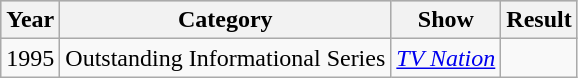<table class="wikitable">
<tr style="background:#ccc;">
<th>Year</th>
<th>Category</th>
<th>Show</th>
<th>Result</th>
</tr>
<tr>
<td>1995</td>
<td>Outstanding Informational Series</td>
<td><em><a href='#'>TV Nation</a></em></td>
<td></td>
</tr>
</table>
